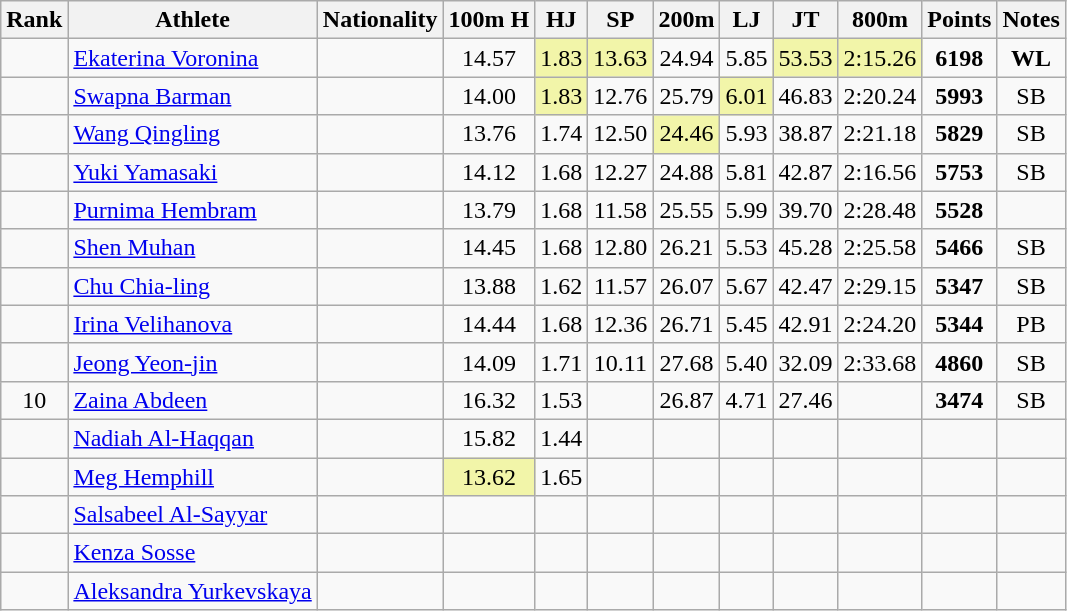<table class="wikitable sortable" style=" text-align:center">
<tr>
<th>Rank</th>
<th>Athlete</th>
<th>Nationality</th>
<th>100m H</th>
<th>HJ</th>
<th>SP</th>
<th>200m</th>
<th>LJ</th>
<th>JT</th>
<th>800m</th>
<th>Points</th>
<th>Notes</th>
</tr>
<tr>
<td></td>
<td align=left><a href='#'>Ekaterina Voronina</a></td>
<td align=left></td>
<td>14.57</td>
<td bgcolor=#F2F5A9>1.83</td>
<td bgcolor=#F2F5A9>13.63</td>
<td>24.94</td>
<td>5.85</td>
<td bgcolor=#F2F5A9>53.53</td>
<td bgcolor=#F2F5A9>2:15.26</td>
<td><strong>6198</strong></td>
<td><strong>WL</strong></td>
</tr>
<tr>
<td></td>
<td align=left><a href='#'>Swapna Barman</a></td>
<td align=left></td>
<td>14.00</td>
<td bgcolor=#F2F5A9>1.83</td>
<td>12.76</td>
<td>25.79</td>
<td bgcolor=#F2F5A9>6.01</td>
<td>46.83</td>
<td>2:20.24</td>
<td><strong>5993</strong></td>
<td>SB</td>
</tr>
<tr>
<td></td>
<td align=left><a href='#'>Wang Qingling</a></td>
<td align=left></td>
<td>13.76</td>
<td>1.74</td>
<td>12.50</td>
<td bgcolor=#F2F5A9>24.46</td>
<td>5.93</td>
<td>38.87</td>
<td>2:21.18</td>
<td><strong>5829</strong></td>
<td>SB</td>
</tr>
<tr>
<td></td>
<td align=left><a href='#'>Yuki Yamasaki</a></td>
<td align=left></td>
<td>14.12</td>
<td>1.68</td>
<td>12.27</td>
<td>24.88</td>
<td>5.81</td>
<td>42.87</td>
<td>2:16.56</td>
<td><strong>5753</strong></td>
<td>SB</td>
</tr>
<tr>
<td></td>
<td align=left><a href='#'>Purnima Hembram</a></td>
<td align=left></td>
<td>13.79</td>
<td>1.68</td>
<td>11.58</td>
<td>25.55</td>
<td>5.99</td>
<td>39.70</td>
<td>2:28.48</td>
<td><strong>5528</strong></td>
<td></td>
</tr>
<tr>
<td></td>
<td align=left><a href='#'>Shen Muhan</a></td>
<td align=left></td>
<td>14.45</td>
<td>1.68</td>
<td>12.80</td>
<td>26.21</td>
<td>5.53</td>
<td>45.28</td>
<td>2:25.58</td>
<td><strong>5466</strong></td>
<td>SB</td>
</tr>
<tr>
<td></td>
<td align=left><a href='#'>Chu Chia-ling</a></td>
<td align=left></td>
<td>13.88</td>
<td>1.62</td>
<td>11.57</td>
<td>26.07</td>
<td>5.67</td>
<td>42.47</td>
<td>2:29.15</td>
<td><strong>5347</strong></td>
<td>SB</td>
</tr>
<tr>
<td></td>
<td align=left><a href='#'>Irina Velihanova</a></td>
<td align=left></td>
<td>14.44</td>
<td>1.68</td>
<td>12.36</td>
<td>26.71</td>
<td>5.45</td>
<td>42.91</td>
<td>2:24.20</td>
<td><strong>5344</strong></td>
<td>PB</td>
</tr>
<tr>
<td></td>
<td align=left><a href='#'>Jeong Yeon-jin</a></td>
<td align=left></td>
<td>14.09</td>
<td>1.71</td>
<td>10.11</td>
<td>27.68</td>
<td>5.40</td>
<td>32.09</td>
<td>2:33.68</td>
<td><strong>4860</strong></td>
<td>SB</td>
</tr>
<tr>
<td>10</td>
<td align=left><a href='#'>Zaina Abdeen</a></td>
<td align=left></td>
<td>16.32</td>
<td>1.53</td>
<td></td>
<td>26.87</td>
<td>4.71</td>
<td>27.46</td>
<td></td>
<td><strong>3474</strong></td>
<td>SB</td>
</tr>
<tr>
<td></td>
<td align=left><a href='#'>Nadiah Al-Haqqan</a></td>
<td align=left></td>
<td>15.82</td>
<td>1.44</td>
<td></td>
<td></td>
<td></td>
<td></td>
<td></td>
<td><strong></strong></td>
<td></td>
</tr>
<tr>
<td></td>
<td align=left><a href='#'>Meg Hemphill</a></td>
<td align=left></td>
<td bgcolor=#F2F5A9>13.62</td>
<td>1.65</td>
<td></td>
<td></td>
<td></td>
<td></td>
<td></td>
<td><strong></strong></td>
<td></td>
</tr>
<tr>
<td></td>
<td align=left><a href='#'>Salsabeel Al-Sayyar</a></td>
<td align=left></td>
<td></td>
<td></td>
<td></td>
<td></td>
<td></td>
<td></td>
<td></td>
<td><strong></strong></td>
<td></td>
</tr>
<tr>
<td></td>
<td align=left><a href='#'>Kenza Sosse</a></td>
<td align=left></td>
<td></td>
<td></td>
<td></td>
<td></td>
<td></td>
<td></td>
<td></td>
<td><strong></strong></td>
<td></td>
</tr>
<tr>
<td></td>
<td align=left><a href='#'>Aleksandra Yurkevskaya</a></td>
<td align=left></td>
<td></td>
<td></td>
<td></td>
<td></td>
<td></td>
<td></td>
<td></td>
<td><strong></strong></td>
<td></td>
</tr>
</table>
